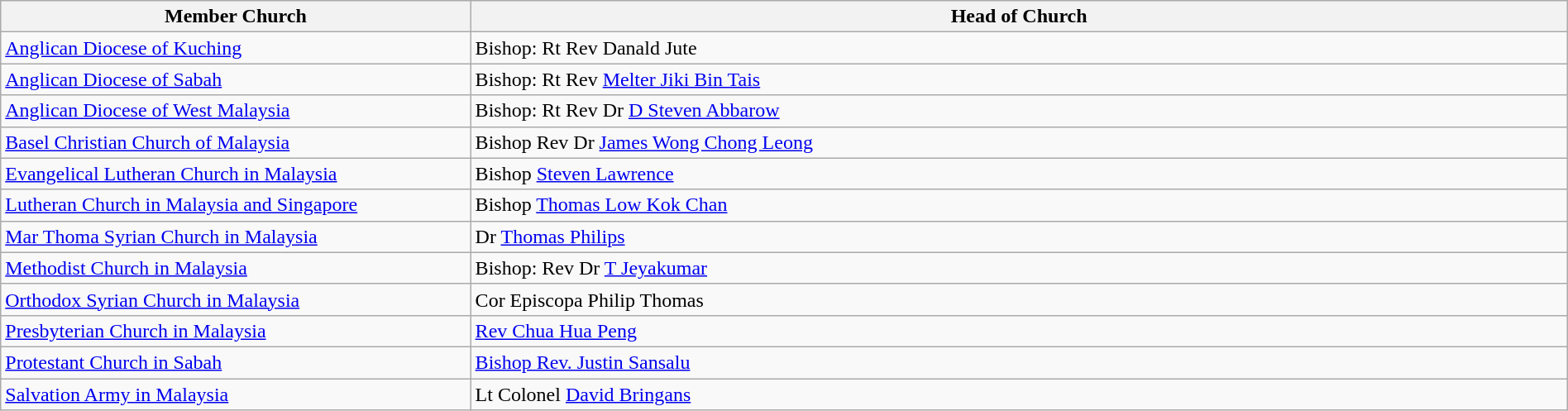<table style="width:100%;border:0px;" class="wikitable">
<tr>
<th style="width:30%;">Member Church</th>
<th style="width:70%;">Head of Church</th>
</tr>
<tr>
<td><a href='#'>Anglican Diocese of Kuching</a></td>
<td>Bishop: Rt Rev Danald Jute</td>
</tr>
<tr>
<td><a href='#'>Anglican Diocese of Sabah</a></td>
<td>Bishop: Rt Rev <a href='#'>Melter Jiki Bin Tais</a></td>
</tr>
<tr>
<td><a href='#'>Anglican Diocese of West Malaysia</a></td>
<td>Bishop: Rt Rev Dr <a href='#'>D Steven Abbarow</a></td>
</tr>
<tr>
<td><a href='#'>Basel Christian Church of Malaysia</a></td>
<td>Bishop Rev Dr <a href='#'>James Wong Chong Leong</a></td>
</tr>
<tr>
<td><a href='#'>Evangelical Lutheran Church in Malaysia</a></td>
<td>Bishop <a href='#'>Steven Lawrence</a></td>
</tr>
<tr>
<td><a href='#'>Lutheran Church in Malaysia and Singapore</a></td>
<td>Bishop <a href='#'>Thomas Low Kok Chan</a></td>
</tr>
<tr>
<td><a href='#'>Mar Thoma Syrian Church in Malaysia</a></td>
<td>Dr <a href='#'>Thomas Philips</a></td>
</tr>
<tr>
<td><a href='#'>Methodist Church in Malaysia</a><br></td>
<td>Bishop: Rev Dr <a href='#'>T Jeyakumar</a><br></td>
</tr>
<tr>
<td><a href='#'>Orthodox Syrian Church in Malaysia</a></td>
<td>Cor Episcopa Philip Thomas</td>
</tr>
<tr>
<td><a href='#'>Presbyterian Church in Malaysia</a></td>
<td><a href='#'>Rev Chua Hua Peng</a></td>
</tr>
<tr>
<td><a href='#'>Protestant Church in Sabah</a></td>
<td><a href='#'>Bishop Rev. Justin Sansalu</a></td>
</tr>
<tr>
<td valign="top"><a href='#'>Salvation Army in Malaysia</a></td>
<td>Lt Colonel <a href='#'>David Bringans</a><br></td>
</tr>
</table>
